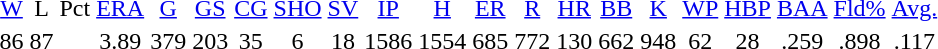<table classa=wikitable style="text-align:center">
<tr>
<td><a href='#'>W</a></td>
<td>L</td>
<td>Pct</td>
<td><a href='#'>ERA</a></td>
<td><a href='#'>G</a></td>
<td><a href='#'>GS</a></td>
<td><a href='#'>CG</a></td>
<td><a href='#'>SHO</a></td>
<td><a href='#'>SV</a></td>
<td><a href='#'>IP</a></td>
<td><a href='#'>H</a></td>
<td><a href='#'>ER</a></td>
<td><a href='#'>R</a></td>
<td><a href='#'>HR</a></td>
<td><a href='#'>BB</a></td>
<td><a href='#'>K</a></td>
<td><a href='#'>WP</a></td>
<td><a href='#'>HBP</a></td>
<td><a href='#'>BAA</a></td>
<td><a href='#'>Fld%</a></td>
<td><a href='#'>Avg.</a></td>
</tr>
<tr>
<td>86</td>
<td>87</td>
<td></td>
<td>3.89</td>
<td>379</td>
<td>203</td>
<td>35</td>
<td>6</td>
<td>18</td>
<td>1586</td>
<td>1554</td>
<td>685</td>
<td>772</td>
<td>130</td>
<td>662</td>
<td>948</td>
<td>62</td>
<td>28</td>
<td>.259</td>
<td>.898</td>
<td>.117</td>
</tr>
</table>
